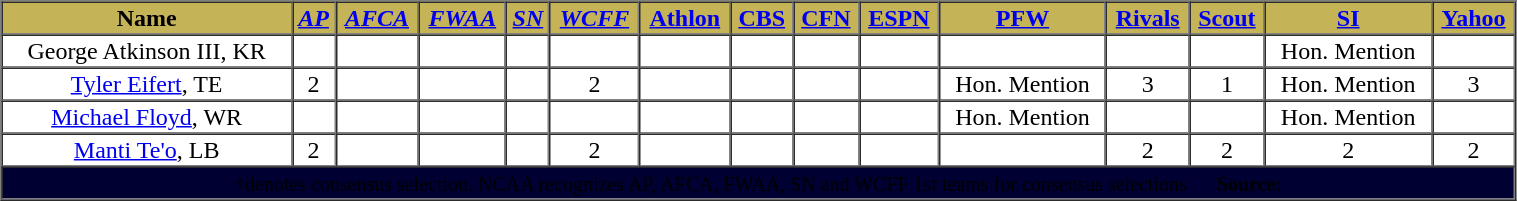<table cellpadding="1" border="1" cellspacing="0" width="80%">
<tr>
<th bgcolor="#C5B358"><span>Name</span></th>
<th bgcolor="#C5B358"><a href='#'><span><em>AP</em></span></a></th>
<th bgcolor="#C5B358"><a href='#'><span><em>AFCA</em></span></a></th>
<th bgcolor="#C5B358"><a href='#'><span><em>FWAA</em></span></a></th>
<th bgcolor="#C5B358"><a href='#'><span><em>SN</em></span></a></th>
<th bgcolor="#C5B358"><a href='#'><span><em>WCFF</em></span></a></th>
<th bgcolor="#C5B358"><a href='#'><span>Athlon</span></a></th>
<th bgcolor="#C5B358"><a href='#'><span>CBS</span></a></th>
<th bgcolor="#C5B358"><a href='#'><span>CFN</span></a></th>
<th bgcolor="#C5B358"><a href='#'><span>ESPN</span></a></th>
<th bgcolor="#C5B358"><a href='#'><span>PFW</span></a></th>
<th bgcolor="#C5B358"><a href='#'><span>Rivals</span></a></th>
<th bgcolor="#C5B358"><a href='#'><span>Scout</span></a></th>
<th bgcolor="#C5B358"><a href='#'><span>SI</span></a></th>
<th bgcolor="#C5B358"><a href='#'><span>Yahoo</span></a></th>
</tr>
<tr align="center">
<td>George Atkinson III, KR</td>
<td></td>
<td></td>
<td></td>
<td></td>
<td></td>
<td></td>
<td></td>
<td></td>
<td></td>
<td></td>
<td></td>
<td></td>
<td>Hon. Mention</td>
<td></td>
</tr>
<tr align="center">
<td><a href='#'>Tyler Eifert</a>, TE</td>
<td>2</td>
<td></td>
<td></td>
<td></td>
<td>2</td>
<td></td>
<td></td>
<td></td>
<td></td>
<td>Hon. Mention</td>
<td>3</td>
<td>1</td>
<td>Hon. Mention</td>
<td>3</td>
</tr>
<tr align="center">
<td><a href='#'>Michael Floyd</a>, WR</td>
<td></td>
<td></td>
<td></td>
<td></td>
<td></td>
<td></td>
<td></td>
<td></td>
<td></td>
<td>Hon. Mention</td>
<td></td>
<td></td>
<td>Hon. Mention</td>
<td></td>
</tr>
<tr align="center">
<td><a href='#'>Manti Te'o</a>, LB</td>
<td>2</td>
<td></td>
<td></td>
<td></td>
<td>2</td>
<td></td>
<td></td>
<td></td>
<td></td>
<td></td>
<td>2</td>
<td>2</td>
<td>2</td>
<td>2</td>
</tr>
<tr align="center">
<td colspan=15 bgcolor="#000033"><span><small>†denotes consensus selection. NCAA recognizes AP, AFCA, FWAA, SN and WCFF 1st teams for consensus selections      <strong>Source:</strong></small></span></td>
</tr>
</table>
